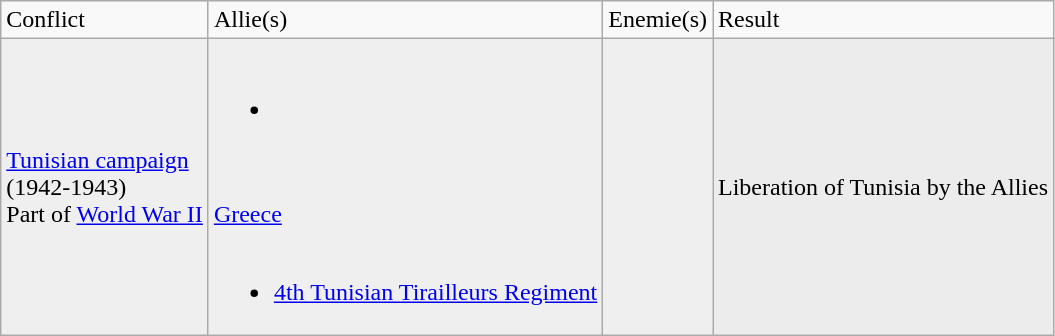<table class="wikitable">
<tr>
<td>Conflict</td>
<td>Allie(s)</td>
<td>Enemie(s)</td>
<td>Result</td>
</tr>
<tr>
<td style="background:#efefef"><a href='#'>Tunisian campaign</a> <br>(1942-1943) <br> Part of <a href='#'>World War II</a></td>
<td style="background:#efefef"><br><ul><li></li></ul><br><br> <a href='#'>Greece</a> <br><br><ul><li><a href='#'>4th Tunisian Tirailleurs Regiment</a></li></ul></td>
<td style="background:#efefef"><br><br></td>
<td style="background:#ECECEC">Liberation of Tunisia by the Allies</td>
</tr>
</table>
